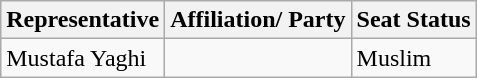<table class="wikitable">
<tr>
<th>Representative</th>
<th>Affiliation/ Party</th>
<th>Seat Status</th>
</tr>
<tr>
<td>Mustafa Yaghi</td>
<td></td>
<td>Muslim</td>
</tr>
</table>
